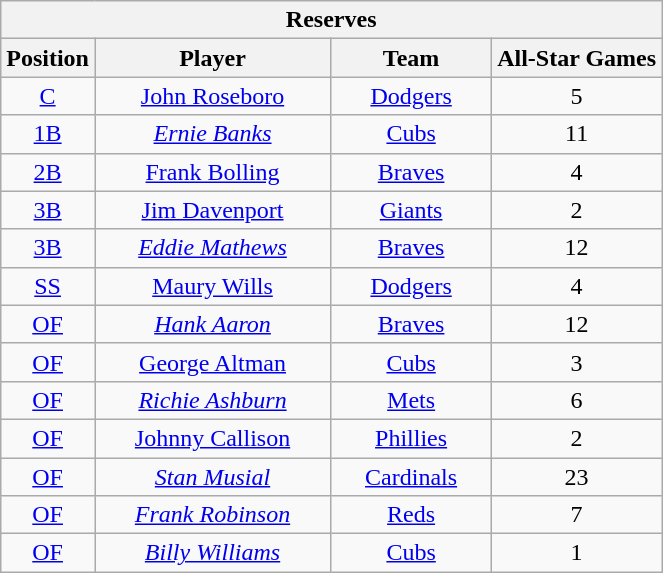<table class="wikitable" style="font-size: 100%; text-align:right;">
<tr>
<th colspan="4">Reserves</th>
</tr>
<tr>
<th>Position</th>
<th width="150">Player</th>
<th width="100">Team</th>
<th>All-Star Games</th>
</tr>
<tr>
<td align="center"><a href='#'>C</a></td>
<td align="center"><a href='#'>John Roseboro</a></td>
<td align="center"><a href='#'>Dodgers</a></td>
<td align="center">5</td>
</tr>
<tr>
<td align="center"><a href='#'>1B</a></td>
<td align="center"><em><a href='#'>Ernie Banks</a></em></td>
<td align="center"><a href='#'>Cubs</a></td>
<td align="center">11</td>
</tr>
<tr>
<td align="center"><a href='#'>2B</a></td>
<td align="center"><a href='#'>Frank Bolling</a></td>
<td align="center"><a href='#'>Braves</a></td>
<td align="center">4</td>
</tr>
<tr>
<td align="center"><a href='#'>3B</a></td>
<td align="center"><a href='#'>Jim Davenport</a></td>
<td align="center"><a href='#'>Giants</a></td>
<td align="center">2</td>
</tr>
<tr>
<td align="center"><a href='#'>3B</a></td>
<td align="center"><em><a href='#'>Eddie Mathews</a></em></td>
<td align="center"><a href='#'>Braves</a></td>
<td align="center">12</td>
</tr>
<tr>
<td align="center"><a href='#'>SS</a></td>
<td align="center"><a href='#'>Maury Wills</a></td>
<td align="center"><a href='#'>Dodgers</a></td>
<td align="center">4</td>
</tr>
<tr>
<td align="center"><a href='#'>OF</a></td>
<td align="center"><em><a href='#'>Hank Aaron</a></em></td>
<td align="center"><a href='#'>Braves</a></td>
<td align="center">12</td>
</tr>
<tr>
<td align="center"><a href='#'>OF</a></td>
<td align="center"><a href='#'>George Altman</a></td>
<td align="center"><a href='#'>Cubs</a></td>
<td align="center">3</td>
</tr>
<tr>
<td align="center"><a href='#'>OF</a></td>
<td align="center"><em><a href='#'>Richie Ashburn</a></em></td>
<td align="center"><a href='#'>Mets</a></td>
<td align="center">6</td>
</tr>
<tr>
<td align="center"><a href='#'>OF</a></td>
<td align="center"><a href='#'>Johnny Callison</a></td>
<td align="center"><a href='#'>Phillies</a></td>
<td align="center">2</td>
</tr>
<tr>
<td align="center"><a href='#'>OF</a></td>
<td align="center"><em><a href='#'>Stan Musial</a></em></td>
<td align="center"><a href='#'>Cardinals</a></td>
<td align="center">23</td>
</tr>
<tr>
<td align="center"><a href='#'>OF</a></td>
<td align="center"><em><a href='#'>Frank Robinson</a></em></td>
<td align="center"><a href='#'>Reds</a></td>
<td align="center">7</td>
</tr>
<tr>
<td align="center"><a href='#'>OF</a></td>
<td align="center"><em><a href='#'>Billy Williams</a></em></td>
<td align="center"><a href='#'>Cubs</a></td>
<td align="center">1</td>
</tr>
</table>
